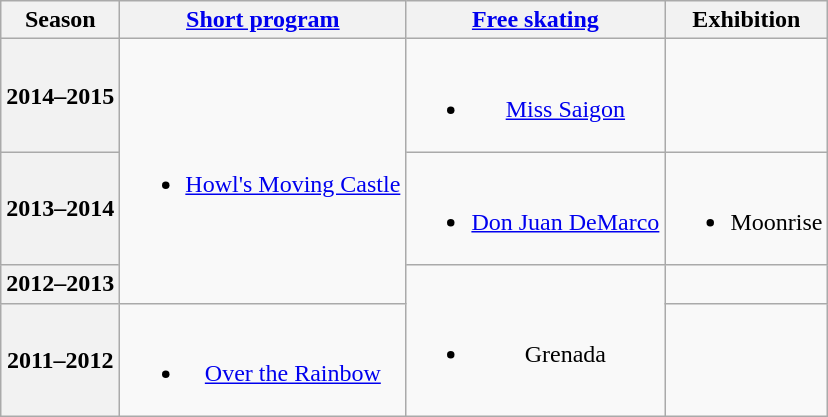<table class=wikitable style=text-align:center>
<tr>
<th>Season</th>
<th><a href='#'>Short program</a></th>
<th><a href='#'>Free skating</a></th>
<th>Exhibition</th>
</tr>
<tr>
<th>2014–2015</th>
<td rowspan=3><br><ul><li><a href='#'>Howl's Moving Castle</a> <br></li></ul></td>
<td><br><ul><li><a href='#'>Miss Saigon</a> <br></li></ul></td>
<td></td>
</tr>
<tr>
<th>2013–2014 <br> </th>
<td><br><ul><li><a href='#'>Don Juan DeMarco</a> <br></li></ul></td>
<td><br><ul><li>Moonrise</li></ul></td>
</tr>
<tr>
<th>2012–2013 <br> </th>
<td rowspan=2><br><ul><li>Grenada</li></ul></td>
<td></td>
</tr>
<tr>
<th>2011–2012</th>
<td><br><ul><li><a href='#'>Over the Rainbow</a> <br></li></ul></td>
<td></td>
</tr>
</table>
